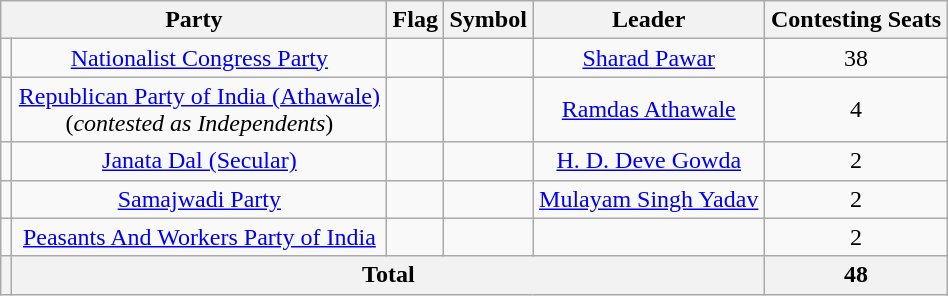<table class="wikitable" width="50%" style="text-align:center">
<tr>
<th colspan="2">Party</th>
<th>Flag</th>
<th>Symbol</th>
<th>Leader</th>
<th>Contesting Seats</th>
</tr>
<tr>
<td></td>
<td><a href='#'>Nationalist Congress Party</a></td>
<td></td>
<td></td>
<td><a href='#'>Sharad Pawar</a></td>
<td>38</td>
</tr>
<tr>
<td></td>
<td><a href='#'>Republican Party of India (Athawale)</a> <br> (<em>contested as Independents</em>)</td>
<td></td>
<td></td>
<td><a href='#'>Ramdas Athawale</a></td>
<td>4</td>
</tr>
<tr>
<td></td>
<td><a href='#'>Janata Dal (Secular)</a></td>
<td></td>
<td></td>
<td><a href='#'>H. D. Deve Gowda</a></td>
<td>2</td>
</tr>
<tr>
<td></td>
<td><a href='#'>Samajwadi Party</a></td>
<td></td>
<td></td>
<td><a href='#'>Mulayam Singh Yadav</a></td>
<td>2</td>
</tr>
<tr>
<td></td>
<td><a href='#'>Peasants And Workers Party of India</a></td>
<td></td>
<td></td>
<td></td>
<td>2</td>
</tr>
<tr>
<th></th>
<th colspan="4">Total</th>
<th>48</th>
</tr>
</table>
